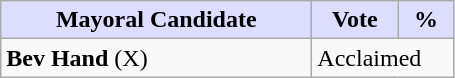<table class="wikitable">
<tr>
<th style="background:#ddf; width:200px;">Mayoral Candidate</th>
<th style="background:#ddf; width:50px;">Vote</th>
<th style="background:#ddf; width:30px;">%</th>
</tr>
<tr>
<td><strong>Bev Hand</strong> (X)</td>
<td colspan="2">Acclaimed</td>
</tr>
</table>
